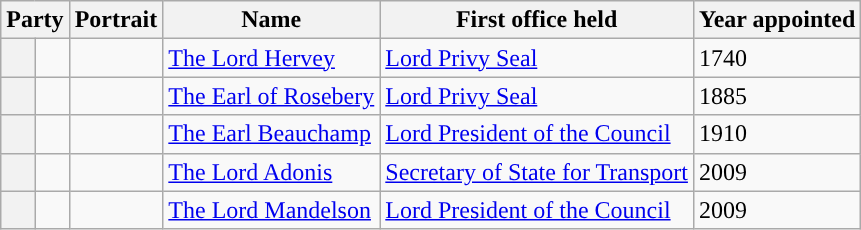<table class="wikitable sortable">
<tr>
<th colspan=2>Party</th>
<th>Portrait</th>
<th>Name</th>
<th>First office held</th>
<th>Year appointed</th>
</tr>
<tr>
<th style="background-color: "></th>
<td></td>
<td></td>
<td><a href='#'>The Lord Hervey</a></td>
<td><a href='#'>Lord Privy Seal</a></td>
<td>1740</td>
</tr>
<tr>
<th style="background-color: "></th>
<td></td>
<td></td>
<td><a href='#'>The Earl of Rosebery</a></td>
<td><a href='#'>Lord Privy Seal</a></td>
<td>1885</td>
</tr>
<tr>
<th style="background-color: "></th>
<td></td>
<td></td>
<td><a href='#'>The Earl Beauchamp</a></td>
<td><a href='#'>Lord President of the Council</a></td>
<td>1910</td>
</tr>
<tr>
<th style="background-color: "></th>
<td></td>
<td></td>
<td><a href='#'>The Lord Adonis</a></td>
<td><a href='#'>Secretary of State for Transport</a></td>
<td>2009</td>
</tr>
<tr>
<th style="background-color: "></th>
<td></td>
<td></td>
<td><a href='#'>The Lord Mandelson</a></td>
<td><a href='#'>Lord President of the Council</a></td>
<td>2009</td>
</tr>
</table>
